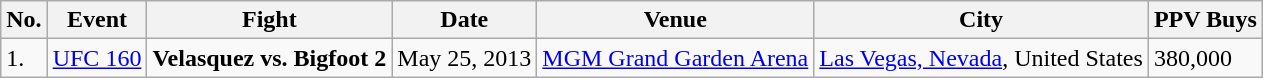<table class="wikitable">
<tr>
<th>No.</th>
<th>Event</th>
<th>Fight</th>
<th>Date</th>
<th>Venue</th>
<th>City</th>
<th>PPV Buys</th>
</tr>
<tr>
<td>1.</td>
<td><a href='#'>UFC 160</a></td>
<td><strong>Velasquez vs. Bigfoot 2</strong></td>
<td>May 25, 2013</td>
<td><a href='#'>MGM Grand Garden Arena</a></td>
<td><a href='#'>Las Vegas, Nevada</a>, United States</td>
<td>380,000</td>
</tr>
</table>
